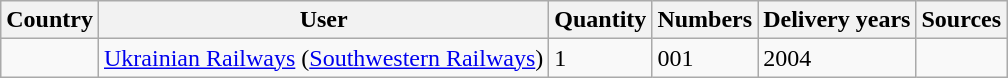<table class="wikitable">
<tr>
<th>Country</th>
<th>User</th>
<th>Quantity</th>
<th>Numbers</th>
<th>Delivery years</th>
<th>Sources</th>
</tr>
<tr>
<td></td>
<td><a href='#'>Ukrainian Railways</a> (<a href='#'>Southwestern Railways</a>)</td>
<td>1</td>
<td>001</td>
<td>2004</td>
<td></td>
</tr>
</table>
